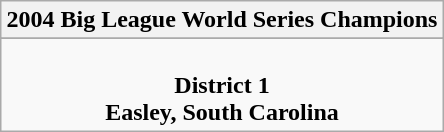<table class="wikitable" style="text-align: center; margin: 0 auto;">
<tr>
<th>2004 Big League World Series Champions</th>
</tr>
<tr>
</tr>
<tr>
<td><br><strong>District 1</strong><br> <strong>Easley, South Carolina</strong></td>
</tr>
</table>
